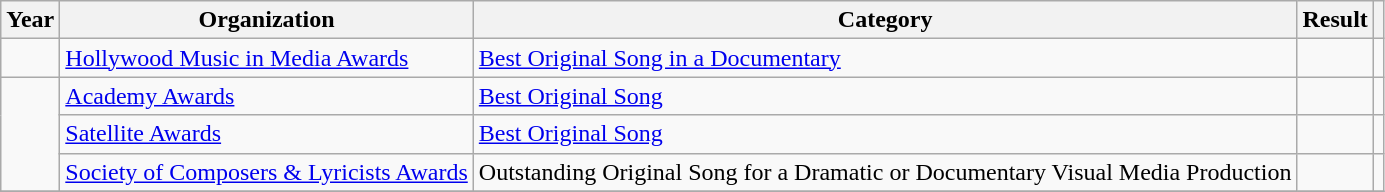<table class="wikitable sortable plainrowheaders">
<tr>
<th scope="col">Year</th>
<th scope="col">Organization</th>
<th scope="col">Category</th>
<th scope="col">Result</th>
<th scope="col" class="unsortable"></th>
</tr>
<tr>
<td></td>
<td><a href='#'>Hollywood Music in Media Awards</a></td>
<td><a href='#'>Best Original Song in a Documentary</a></td>
<td></td>
<td align="center"></td>
</tr>
<tr>
<td rowspan="3"></td>
<td><a href='#'>Academy Awards</a></td>
<td><a href='#'>Best Original Song</a></td>
<td></td>
<td align="center"></td>
</tr>
<tr>
<td><a href='#'>Satellite Awards</a></td>
<td><a href='#'>Best Original Song</a></td>
<td></td>
<td align="center"></td>
</tr>
<tr>
<td><a href='#'>Society of Composers & Lyricists Awards</a></td>
<td>Outstanding Original Song for a Dramatic or Documentary Visual Media Production</td>
<td></td>
<td align="center"></td>
</tr>
<tr>
</tr>
</table>
